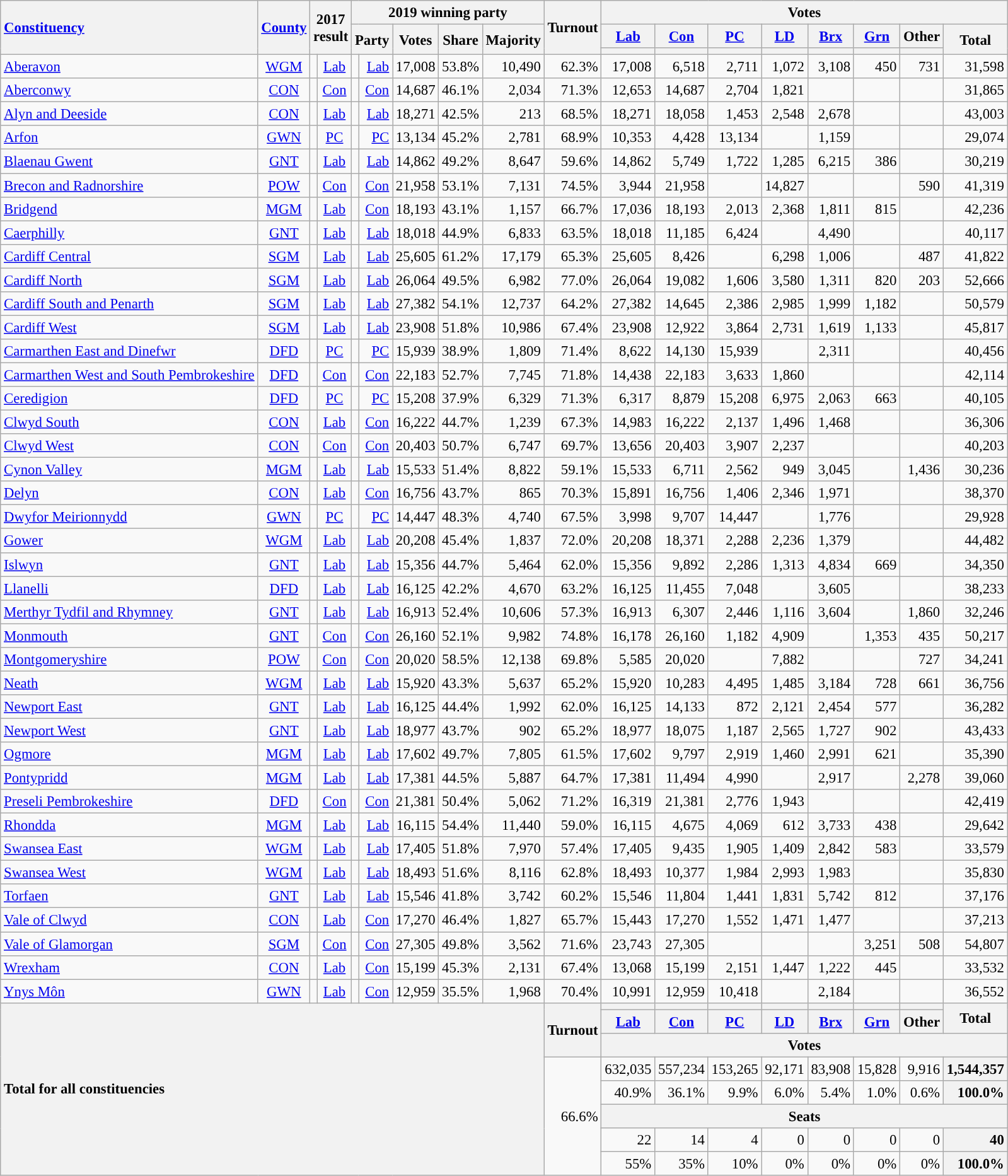<table class="wikitable sortable sort-under" style="text-align:right; font-size:95%">
<tr>
<th rowspan="3" scope="col" style="text-align:left;"><a href='#'>Constituency</a></th>
<th rowspan="3" scope="col"><a href='#'>County</a></th>
<th colspan="2" rowspan="3" scope="col">2017<br>result</th>
<th colspan="5">2019 winning party</th>
<th rowspan="3" scope="col">Turnout</th>
<th colspan="8">Votes</th>
</tr>
<tr>
<th colspan="2" rowspan="2">Party</th>
<th rowspan="2" scope="col">Votes</th>
<th rowspan="2" scope="col">Share</th>
<th rowspan="2" scope="col">Majority</th>
<th scope="col"><a href='#'>Lab</a></th>
<th scope="col"><a href='#'>Con</a></th>
<th scope="col"><a href='#'>PC</a></th>
<th scope="col"><a href='#'>LD</a></th>
<th scope="col"><a href='#'>Brx</a></th>
<th scope="col"><a href='#'>Grn</a></th>
<th scope="col">Other</th>
<th rowspan="2" scope="col">Total</th>
</tr>
<tr>
<th scope="col" style="background-color:"></th>
<th scope="col" style="background-color:"></th>
<th scope="col" style="background-color:"></th>
<th scope="col" style="background-color:"></th>
<th scope="col" style="background-color:"></th>
<th scope="col" style="background-color:"></th>
<th></th>
</tr>
<tr>
<td style="text-align:left;"><a href='#'>Aberavon</a></td>
<td style="text-align:center;"><a href='#'>WGM</a></td>
<td style="background:"></td>
<td style="text-align:center;"><a href='#'>Lab</a></td>
<td style="background:"></td>
<td><a href='#'>Lab</a></td>
<td>17,008</td>
<td>53.8%</td>
<td>10,490</td>
<td>62.3%</td>
<td>17,008</td>
<td>6,518</td>
<td>2,711</td>
<td>1,072</td>
<td>3,108</td>
<td>450</td>
<td>731</td>
<td>31,598</td>
</tr>
<tr>
<td style="text-align:left;"><a href='#'>Aberconwy</a></td>
<td style="text-align:center;"><a href='#'>CON</a></td>
<td style="background:"></td>
<td style="text-align:center;"><a href='#'>Con</a></td>
<td style="background:"></td>
<td><a href='#'>Con</a></td>
<td>14,687</td>
<td>46.1%</td>
<td>2,034</td>
<td>71.3%</td>
<td>12,653</td>
<td>14,687</td>
<td>2,704</td>
<td>1,821</td>
<td></td>
<td></td>
<td></td>
<td>31,865</td>
</tr>
<tr>
<td style="text-align:left;"><a href='#'>Alyn and Deeside</a></td>
<td style="text-align:center;"><a href='#'>CON</a></td>
<td style="background:"></td>
<td style="text-align:center;"><a href='#'>Lab</a></td>
<td style="background:"></td>
<td><a href='#'>Lab</a></td>
<td>18,271</td>
<td>42.5%</td>
<td>213</td>
<td>68.5%</td>
<td>18,271</td>
<td>18,058</td>
<td>1,453</td>
<td>2,548</td>
<td>2,678</td>
<td></td>
<td></td>
<td>43,003</td>
</tr>
<tr>
<td style="text-align:left;"><a href='#'>Arfon</a></td>
<td style="text-align:center;"><a href='#'>GWN</a></td>
<td style="background:"></td>
<td style="text-align:center;"><a href='#'>PC</a></td>
<td style="background:"></td>
<td><a href='#'>PC</a></td>
<td>13,134</td>
<td>45.2%</td>
<td>2,781</td>
<td>68.9%</td>
<td>10,353</td>
<td>4,428</td>
<td>13,134</td>
<td></td>
<td>1,159</td>
<td></td>
<td></td>
<td>29,074</td>
</tr>
<tr>
<td style="text-align:left;"><a href='#'>Blaenau Gwent</a></td>
<td style="text-align:center;"><a href='#'>GNT</a></td>
<td style="background:"></td>
<td style="text-align:center;"><a href='#'>Lab</a></td>
<td style="background:"></td>
<td><a href='#'>Lab</a></td>
<td>14,862</td>
<td>49.2%</td>
<td>8,647</td>
<td>59.6%</td>
<td>14,862</td>
<td>5,749</td>
<td>1,722</td>
<td>1,285</td>
<td>6,215</td>
<td>386</td>
<td></td>
<td>30,219</td>
</tr>
<tr>
<td style="text-align:left;"><a href='#'>Brecon and Radnorshire</a></td>
<td style="text-align:center;"><a href='#'>POW</a></td>
<td style="background:"></td>
<td style="text-align:center;"><a href='#'>Con</a></td>
<td style="background:"></td>
<td><a href='#'>Con</a></td>
<td>21,958</td>
<td>53.1%</td>
<td>7,131</td>
<td>74.5%</td>
<td>3,944</td>
<td>21,958</td>
<td></td>
<td>14,827</td>
<td></td>
<td></td>
<td>590</td>
<td>41,319</td>
</tr>
<tr>
<td style="text-align:left;"><a href='#'>Bridgend</a></td>
<td style="text-align:center;"><a href='#'>MGM</a></td>
<td style="background:"></td>
<td style="text-align:center;"><a href='#'>Lab</a></td>
<td style="background:"></td>
<td><a href='#'>Con</a></td>
<td>18,193</td>
<td>43.1%</td>
<td>1,157</td>
<td>66.7%</td>
<td>17,036</td>
<td>18,193</td>
<td>2,013</td>
<td>2,368</td>
<td>1,811</td>
<td>815</td>
<td></td>
<td>42,236</td>
</tr>
<tr>
<td style="text-align:left;"><a href='#'>Caerphilly</a></td>
<td style="text-align:center;"><a href='#'>GNT</a></td>
<td style="background:"></td>
<td style="text-align:center;"><a href='#'>Lab</a></td>
<td style="background:"></td>
<td><a href='#'>Lab</a></td>
<td>18,018</td>
<td>44.9%</td>
<td>6,833</td>
<td>63.5%</td>
<td>18,018</td>
<td>11,185</td>
<td>6,424</td>
<td></td>
<td>4,490</td>
<td></td>
<td></td>
<td>40,117</td>
</tr>
<tr>
<td style="text-align:left;"><a href='#'>Cardiff Central</a></td>
<td style="text-align:center;"><a href='#'>SGM</a></td>
<td style="background:"></td>
<td style="text-align:center;"><a href='#'>Lab</a></td>
<td style="background:"></td>
<td><a href='#'>Lab</a></td>
<td>25,605</td>
<td>61.2%</td>
<td>17,179</td>
<td>65.3%</td>
<td>25,605</td>
<td>8,426</td>
<td></td>
<td>6,298</td>
<td>1,006</td>
<td></td>
<td>487</td>
<td>41,822</td>
</tr>
<tr>
<td style="text-align:left;"><a href='#'>Cardiff North</a></td>
<td style="text-align:center;"><a href='#'>SGM</a></td>
<td style="background:"></td>
<td style="text-align:center;"><a href='#'>Lab</a></td>
<td style="background:"></td>
<td><a href='#'>Lab</a></td>
<td>26,064</td>
<td>49.5%</td>
<td>6,982</td>
<td>77.0%</td>
<td>26,064</td>
<td>19,082</td>
<td>1,606</td>
<td>3,580</td>
<td>1,311</td>
<td>820</td>
<td>203</td>
<td>52,666</td>
</tr>
<tr>
<td style="text-align:left;"><a href='#'>Cardiff South and Penarth</a></td>
<td style="text-align:center;"><a href='#'>SGM</a></td>
<td style="background:"></td>
<td style="text-align:center;"><a href='#'>Lab</a></td>
<td style="background:"></td>
<td><a href='#'>Lab</a></td>
<td>27,382</td>
<td>54.1%</td>
<td>12,737</td>
<td>64.2%</td>
<td>27,382</td>
<td>14,645</td>
<td>2,386</td>
<td>2,985</td>
<td>1,999</td>
<td>1,182</td>
<td></td>
<td>50,579</td>
</tr>
<tr>
<td style="text-align:left;"><a href='#'>Cardiff West</a></td>
<td style="text-align:center;"><a href='#'>SGM</a></td>
<td style="background:"></td>
<td style="text-align:center;"><a href='#'>Lab</a></td>
<td style="background:"></td>
<td><a href='#'>Lab</a></td>
<td>23,908</td>
<td>51.8%</td>
<td>10,986</td>
<td>67.4%</td>
<td>23,908</td>
<td>12,922</td>
<td>3,864</td>
<td>2,731</td>
<td>1,619</td>
<td>1,133</td>
<td></td>
<td>45,817</td>
</tr>
<tr>
<td style="text-align:left;"><a href='#'>Carmarthen East and Dinefwr</a></td>
<td style="text-align:center;"><a href='#'>DFD</a></td>
<td style="background:"></td>
<td style="text-align:center;"><a href='#'>PC</a></td>
<td style="background:"></td>
<td><a href='#'>PC</a></td>
<td>15,939</td>
<td>38.9%</td>
<td>1,809</td>
<td>71.4%</td>
<td>8,622</td>
<td>14,130</td>
<td>15,939</td>
<td></td>
<td>2,311</td>
<td></td>
<td></td>
<td>40,456</td>
</tr>
<tr>
<td style="text-align:left;"><a href='#'>Carmarthen West and South Pembrokeshire</a></td>
<td style="text-align:center;"><a href='#'>DFD</a></td>
<td style="background:"></td>
<td style="text-align:center;"><a href='#'>Con</a></td>
<td style="background:"></td>
<td><a href='#'>Con</a></td>
<td>22,183</td>
<td>52.7%</td>
<td>7,745</td>
<td>71.8%</td>
<td>14,438</td>
<td>22,183</td>
<td>3,633</td>
<td>1,860</td>
<td></td>
<td></td>
<td></td>
<td>42,114</td>
</tr>
<tr>
<td style="text-align:left;"><a href='#'>Ceredigion</a></td>
<td style="text-align:center;"><a href='#'>DFD</a></td>
<td style="background:"></td>
<td style="text-align:center;"><a href='#'>PC</a></td>
<td style="background:"></td>
<td><a href='#'>PC</a></td>
<td>15,208</td>
<td>37.9%</td>
<td>6,329</td>
<td>71.3%</td>
<td>6,317</td>
<td>8,879</td>
<td>15,208</td>
<td>6,975</td>
<td>2,063</td>
<td>663</td>
<td></td>
<td>40,105</td>
</tr>
<tr>
<td style="text-align:left;"><a href='#'>Clwyd South</a></td>
<td style="text-align:center;"><a href='#'>CON</a></td>
<td style="background:"></td>
<td style="text-align:center;"><a href='#'>Lab</a></td>
<td style="background:"></td>
<td><a href='#'>Con</a></td>
<td>16,222</td>
<td>44.7%</td>
<td>1,239</td>
<td>67.3%</td>
<td>14,983</td>
<td>16,222</td>
<td>2,137</td>
<td>1,496</td>
<td>1,468</td>
<td></td>
<td></td>
<td>36,306</td>
</tr>
<tr>
<td style="text-align:left;"><a href='#'>Clwyd West</a></td>
<td style="text-align:center;"><a href='#'>CON</a></td>
<td style="background:"></td>
<td style="text-align:center;"><a href='#'>Con</a></td>
<td style="background:"></td>
<td><a href='#'>Con</a></td>
<td>20,403</td>
<td>50.7%</td>
<td>6,747</td>
<td>69.7%</td>
<td>13,656</td>
<td>20,403</td>
<td>3,907</td>
<td>2,237</td>
<td></td>
<td></td>
<td></td>
<td>40,203</td>
</tr>
<tr>
<td style="text-align:left;"><a href='#'>Cynon Valley</a></td>
<td style="text-align:center;"><a href='#'>MGM</a></td>
<td style="background:"></td>
<td style="text-align:center;"><a href='#'>Lab</a></td>
<td style="background:"></td>
<td><a href='#'>Lab</a></td>
<td>15,533</td>
<td>51.4%</td>
<td>8,822</td>
<td>59.1%</td>
<td>15,533</td>
<td>6,711</td>
<td>2,562</td>
<td>949</td>
<td>3,045</td>
<td></td>
<td>1,436</td>
<td>30,236</td>
</tr>
<tr>
<td style="text-align:left;"><a href='#'>Delyn</a></td>
<td style="text-align:center;"><a href='#'>CON</a></td>
<td style="background:"></td>
<td style="text-align:center;"><a href='#'>Lab</a></td>
<td style="background:"></td>
<td><a href='#'>Con</a></td>
<td>16,756</td>
<td>43.7%</td>
<td>865</td>
<td>70.3%</td>
<td>15,891</td>
<td>16,756</td>
<td>1,406</td>
<td>2,346</td>
<td>1,971</td>
<td></td>
<td></td>
<td>38,370</td>
</tr>
<tr>
<td style="text-align:left;"><a href='#'>Dwyfor Meirionnydd</a></td>
<td style="text-align:center;"><a href='#'>GWN</a></td>
<td style="background:"></td>
<td style="text-align:center;"><a href='#'>PC</a></td>
<td style="background:"></td>
<td><a href='#'>PC</a></td>
<td>14,447</td>
<td>48.3%</td>
<td>4,740</td>
<td>67.5%</td>
<td>3,998</td>
<td>9,707</td>
<td>14,447</td>
<td></td>
<td>1,776</td>
<td></td>
<td></td>
<td>29,928</td>
</tr>
<tr>
<td style="text-align:left;"><a href='#'>Gower</a></td>
<td style="text-align:center;"><a href='#'>WGM</a></td>
<td style="background:"></td>
<td style="text-align:center;"><a href='#'>Lab</a></td>
<td style="background:"></td>
<td><a href='#'>Lab</a></td>
<td>20,208</td>
<td>45.4%</td>
<td>1,837</td>
<td>72.0%</td>
<td>20,208</td>
<td>18,371</td>
<td>2,288</td>
<td>2,236</td>
<td>1,379</td>
<td></td>
<td></td>
<td>44,482</td>
</tr>
<tr>
<td style="text-align:left;"><a href='#'>Islwyn</a></td>
<td style="text-align:center;"><a href='#'>GNT</a></td>
<td style="background:"></td>
<td style="text-align:center;"><a href='#'>Lab</a></td>
<td style="background:"></td>
<td><a href='#'>Lab</a></td>
<td>15,356</td>
<td>44.7%</td>
<td>5,464</td>
<td>62.0%</td>
<td>15,356</td>
<td>9,892</td>
<td>2,286</td>
<td>1,313</td>
<td>4,834</td>
<td>669</td>
<td></td>
<td>34,350</td>
</tr>
<tr>
<td style="text-align:left;"><a href='#'>Llanelli</a></td>
<td style="text-align:center;"><a href='#'>DFD</a></td>
<td style="background:"></td>
<td style="text-align:center;"><a href='#'>Lab</a></td>
<td style="background:"></td>
<td><a href='#'>Lab</a></td>
<td>16,125</td>
<td>42.2%</td>
<td>4,670</td>
<td>63.2%</td>
<td>16,125</td>
<td>11,455</td>
<td>7,048</td>
<td></td>
<td>3,605</td>
<td></td>
<td></td>
<td>38,233</td>
</tr>
<tr>
<td style="text-align:left;"><a href='#'>Merthyr Tydfil and Rhymney</a></td>
<td style="text-align:center;"><a href='#'>GNT</a></td>
<td style="background:"></td>
<td style="text-align:center;"><a href='#'>Lab</a></td>
<td style="background:"></td>
<td><a href='#'>Lab</a></td>
<td>16,913</td>
<td>52.4%</td>
<td>10,606</td>
<td>57.3%</td>
<td>16,913</td>
<td>6,307</td>
<td>2,446</td>
<td>1,116</td>
<td>3,604</td>
<td></td>
<td>1,860</td>
<td>32,246</td>
</tr>
<tr>
<td style="text-align:left;"><a href='#'>Monmouth</a></td>
<td style="text-align:center;"><a href='#'>GNT</a></td>
<td style="background:"></td>
<td style="text-align:center;"><a href='#'>Con</a></td>
<td style="background:"></td>
<td><a href='#'>Con</a></td>
<td>26,160</td>
<td>52.1%</td>
<td>9,982</td>
<td>74.8%</td>
<td>16,178</td>
<td>26,160</td>
<td>1,182</td>
<td>4,909</td>
<td></td>
<td>1,353</td>
<td>435</td>
<td>50,217</td>
</tr>
<tr>
<td style="text-align:left;"><a href='#'>Montgomeryshire</a></td>
<td style="text-align:center;"><a href='#'>POW</a></td>
<td style="background:"></td>
<td style="text-align:center;"><a href='#'>Con</a></td>
<td style="background:"></td>
<td><a href='#'>Con</a></td>
<td>20,020</td>
<td>58.5%</td>
<td>12,138</td>
<td>69.8%</td>
<td>5,585</td>
<td>20,020</td>
<td></td>
<td>7,882</td>
<td></td>
<td></td>
<td>727</td>
<td>34,241</td>
</tr>
<tr>
<td style="text-align:left;"><a href='#'>Neath</a></td>
<td style="text-align:center;"><a href='#'>WGM</a></td>
<td style="background:"></td>
<td style="text-align:center;"><a href='#'>Lab</a></td>
<td style="background:"></td>
<td><a href='#'>Lab</a></td>
<td>15,920</td>
<td>43.3%</td>
<td>5,637</td>
<td>65.2%</td>
<td>15,920</td>
<td>10,283</td>
<td>4,495</td>
<td>1,485</td>
<td>3,184</td>
<td>728</td>
<td>661</td>
<td>36,756</td>
</tr>
<tr>
<td style="text-align:left;"><a href='#'>Newport East</a></td>
<td style="text-align:center;"><a href='#'>GNT</a></td>
<td style="background:"></td>
<td style="text-align:center;"><a href='#'>Lab</a></td>
<td style="background:"></td>
<td><a href='#'>Lab</a></td>
<td>16,125</td>
<td>44.4%</td>
<td>1,992</td>
<td>62.0%</td>
<td>16,125</td>
<td>14,133</td>
<td>872</td>
<td>2,121</td>
<td>2,454</td>
<td>577</td>
<td></td>
<td>36,282</td>
</tr>
<tr>
<td style="text-align:left;"><a href='#'>Newport West</a></td>
<td style="text-align:center;"><a href='#'>GNT</a></td>
<td style="background:"></td>
<td style="text-align:center;"><a href='#'>Lab</a></td>
<td style="background:"></td>
<td><a href='#'>Lab</a></td>
<td>18,977</td>
<td>43.7%</td>
<td>902</td>
<td>65.2%</td>
<td>18,977</td>
<td>18,075</td>
<td>1,187</td>
<td>2,565</td>
<td>1,727</td>
<td>902</td>
<td></td>
<td>43,433</td>
</tr>
<tr>
<td style="text-align:left;"><a href='#'>Ogmore</a></td>
<td style="text-align:center;"><a href='#'>MGM</a></td>
<td style="background:"></td>
<td style="text-align:center;"><a href='#'>Lab</a></td>
<td style="background:"></td>
<td><a href='#'>Lab</a></td>
<td>17,602</td>
<td>49.7%</td>
<td>7,805</td>
<td>61.5%</td>
<td>17,602</td>
<td>9,797</td>
<td>2,919</td>
<td>1,460</td>
<td>2,991</td>
<td>621</td>
<td></td>
<td>35,390</td>
</tr>
<tr>
<td style="text-align:left;"><a href='#'>Pontypridd</a></td>
<td style="text-align:center;"><a href='#'>MGM</a></td>
<td style="background:"></td>
<td style="text-align:center;"><a href='#'>Lab</a></td>
<td style="background:"></td>
<td><a href='#'>Lab</a></td>
<td>17,381</td>
<td>44.5%</td>
<td>5,887</td>
<td>64.7%</td>
<td>17,381</td>
<td>11,494</td>
<td>4,990</td>
<td></td>
<td>2,917</td>
<td></td>
<td>2,278</td>
<td>39,060</td>
</tr>
<tr>
<td style="text-align:left;"><a href='#'>Preseli Pembrokeshire</a></td>
<td style="text-align:center;"><a href='#'>DFD</a></td>
<td style="background:"></td>
<td style="text-align:center;"><a href='#'>Con</a></td>
<td style="background:"></td>
<td><a href='#'>Con</a></td>
<td>21,381</td>
<td>50.4%</td>
<td>5,062</td>
<td>71.2%</td>
<td>16,319</td>
<td>21,381</td>
<td>2,776</td>
<td>1,943</td>
<td></td>
<td></td>
<td></td>
<td>42,419</td>
</tr>
<tr>
<td style="text-align:left;"><a href='#'>Rhondda</a></td>
<td style="text-align:center;"><a href='#'>MGM</a></td>
<td style="background:"></td>
<td style="text-align:center;"><a href='#'>Lab</a></td>
<td style="background:"></td>
<td><a href='#'>Lab</a></td>
<td>16,115</td>
<td>54.4%</td>
<td>11,440</td>
<td>59.0%</td>
<td>16,115</td>
<td>4,675</td>
<td>4,069</td>
<td>612</td>
<td>3,733</td>
<td>438</td>
<td></td>
<td>29,642</td>
</tr>
<tr>
<td style="text-align:left;"><a href='#'>Swansea East</a></td>
<td style="text-align:center;"><a href='#'>WGM</a></td>
<td style="background:"></td>
<td style="text-align:center;"><a href='#'>Lab</a></td>
<td style="background:"></td>
<td><a href='#'>Lab</a></td>
<td>17,405</td>
<td>51.8%</td>
<td>7,970</td>
<td>57.4%</td>
<td>17,405</td>
<td>9,435</td>
<td>1,905</td>
<td>1,409</td>
<td>2,842</td>
<td>583</td>
<td></td>
<td>33,579</td>
</tr>
<tr>
<td style="text-align:left;"><a href='#'>Swansea West</a></td>
<td style="text-align:center;"><a href='#'>WGM</a></td>
<td style="background:"></td>
<td style="text-align:center;"><a href='#'>Lab</a></td>
<td style="background:"></td>
<td><a href='#'>Lab</a></td>
<td>18,493</td>
<td>51.6%</td>
<td>8,116</td>
<td>62.8%</td>
<td>18,493</td>
<td>10,377</td>
<td>1,984</td>
<td>2,993</td>
<td>1,983</td>
<td></td>
<td></td>
<td>35,830</td>
</tr>
<tr>
<td style="text-align:left;"><a href='#'>Torfaen</a></td>
<td style="text-align:center;"><a href='#'>GNT</a></td>
<td style="background:"></td>
<td style="text-align:center;"><a href='#'>Lab</a></td>
<td style="background:"></td>
<td><a href='#'>Lab</a></td>
<td>15,546</td>
<td>41.8%</td>
<td>3,742</td>
<td>60.2%</td>
<td>15,546</td>
<td>11,804</td>
<td>1,441</td>
<td>1,831</td>
<td>5,742</td>
<td>812</td>
<td></td>
<td>37,176</td>
</tr>
<tr>
<td style="text-align:left;"><a href='#'>Vale of Clwyd</a></td>
<td style="text-align:center;"><a href='#'>CON</a></td>
<td style="background:"></td>
<td style="text-align:center;"><a href='#'>Lab</a></td>
<td style="background:"></td>
<td><a href='#'>Con</a></td>
<td>17,270</td>
<td>46.4%</td>
<td>1,827</td>
<td>65.7%</td>
<td>15,443</td>
<td>17,270</td>
<td>1,552</td>
<td>1,471</td>
<td>1,477</td>
<td></td>
<td></td>
<td>37,213</td>
</tr>
<tr>
<td style="text-align:left;"><a href='#'>Vale of Glamorgan</a></td>
<td style="text-align:center;"><a href='#'>SGM</a></td>
<td style="background:"></td>
<td style="text-align:center;"><a href='#'>Con</a></td>
<td style="background:"></td>
<td><a href='#'>Con</a></td>
<td>27,305</td>
<td>49.8%</td>
<td>3,562</td>
<td>71.6%</td>
<td>23,743</td>
<td>27,305</td>
<td></td>
<td></td>
<td></td>
<td>3,251</td>
<td>508</td>
<td>54,807</td>
</tr>
<tr>
<td style="text-align:left;"><a href='#'>Wrexham</a></td>
<td style="text-align:center;"><a href='#'>CON</a></td>
<td style="background:"></td>
<td style="text-align:center;"><a href='#'>Lab</a></td>
<td style="background:"></td>
<td><a href='#'>Con</a></td>
<td>15,199</td>
<td>45.3%</td>
<td>2,131</td>
<td>67.4%</td>
<td>13,068</td>
<td>15,199</td>
<td>2,151</td>
<td>1,447</td>
<td>1,222</td>
<td>445</td>
<td></td>
<td>33,532</td>
</tr>
<tr>
<td style="text-align:left;"><a href='#'>Ynys Môn</a></td>
<td style="text-align:center;"><a href='#'>GWN</a></td>
<td style="background:"></td>
<td style="text-align:center;"><a href='#'>Lab</a></td>
<td style="background:"></td>
<td><a href='#'>Con</a></td>
<td>12,959</td>
<td>35.5%</td>
<td>1,968</td>
<td>70.4%</td>
<td>10,991</td>
<td>12,959</td>
<td>10,418</td>
<td></td>
<td>2,184</td>
<td></td>
<td></td>
<td>36,552</td>
</tr>
<tr class="sortbottom">
<th colspan="9" rowspan="8" scope="col" style="text-align:left;">Total for all constituencies</th>
<th rowspan="3" scope="col">Turnout</th>
<th scope="col" style="background:"></th>
<th scope="col" style="background:"></th>
<th scope="col" style="background:"></th>
<th scope="col" style="background:"></th>
<th scope="col" style="background:"></th>
<th scope="col" style="background:"></th>
<th></th>
<th rowspan="2" scope="col">Total</th>
</tr>
<tr class="sortbottom">
<th scope="col"><a href='#'>Lab</a></th>
<th scope="col"><a href='#'>Con</a></th>
<th scope="col"><a href='#'>PC</a></th>
<th scope="col"><a href='#'>LD</a></th>
<th scope="col"><a href='#'>Brx</a></th>
<th scope="col"><a href='#'>Grn</a></th>
<th scope="col">Other</th>
</tr>
<tr class="sortbottom">
<th colspan="8">Votes</th>
</tr>
<tr class="sortbottom">
<td rowspan="5" style="text-align:right;">66.6%</td>
<td>632,035</td>
<td>557,234</td>
<td>153,265</td>
<td>92,171</td>
<td>83,908</td>
<td>15,828</td>
<td>9,916</td>
<th scope="col" style="text-align:right;">1,544,357</th>
</tr>
<tr class="sortbottom">
<td>40.9%</td>
<td>36.1%</td>
<td>9.9%</td>
<td>6.0%</td>
<td>5.4%</td>
<td>1.0%</td>
<td>0.6%</td>
<th scope="col" style="text-align:right;">100.0%</th>
</tr>
<tr class="sortbottom">
<th colspan="8">Seats</th>
</tr>
<tr class="sortbottom">
<td>22</td>
<td>14</td>
<td>4</td>
<td>0</td>
<td>0</td>
<td>0</td>
<td>0</td>
<th scope="col" style="text-align:right;">40</th>
</tr>
<tr class="sortbottom">
<td>55%</td>
<td>35%</td>
<td>10%</td>
<td>0%</td>
<td>0%</td>
<td>0%</td>
<td>0%</td>
<th scope="col" style="text-align:right;">100.0%</th>
</tr>
</table>
